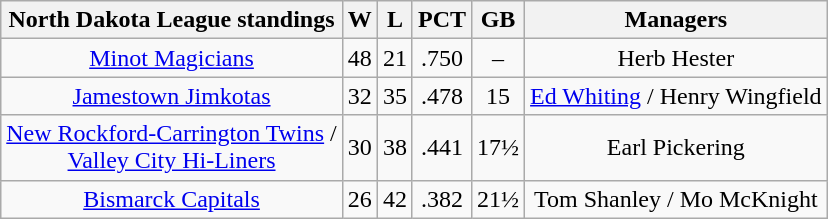<table class="wikitable">
<tr>
<th>North Dakota League standings</th>
<th>W</th>
<th>L</th>
<th>PCT</th>
<th>GB</th>
<th>Managers</th>
</tr>
<tr align=center>
<td><a href='#'>Minot Magicians</a></td>
<td>48</td>
<td>21</td>
<td>.750</td>
<td>–</td>
<td>Herb Hester</td>
</tr>
<tr align=center>
<td><a href='#'>Jamestown Jimkotas</a></td>
<td>32</td>
<td>35</td>
<td>.478</td>
<td>15</td>
<td><a href='#'>Ed Whiting</a> / Henry Wingfield</td>
</tr>
<tr align=center>
<td><a href='#'>New Rockford-Carrington Twins</a> /<br><a href='#'>Valley City Hi-Liners</a></td>
<td>30</td>
<td>38</td>
<td>.441</td>
<td>17½</td>
<td>Earl Pickering</td>
</tr>
<tr align=center>
<td><a href='#'>Bismarck Capitals</a></td>
<td>26</td>
<td>42</td>
<td>.382</td>
<td>21½</td>
<td>Tom Shanley / Mo McKnight</td>
</tr>
</table>
